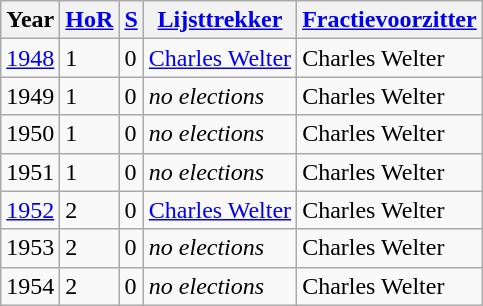<table class="wikitable sortable plainrowheaders">
<tr>
<th>Year</th>
<th><a href='#'>HoR</a></th>
<th><a href='#'>S</a></th>
<th><a href='#'>Lijsttrekker</a></th>
<th><a href='#'>Fractievoorzitter</a></th>
</tr>
<tr>
<td><a href='#'>1948</a></td>
<td>1</td>
<td>0</td>
<td><a href='#'>Charles Welter</a></td>
<td>Charles Welter</td>
</tr>
<tr>
<td>1949</td>
<td>1</td>
<td>0</td>
<td><em>no elections</em></td>
<td>Charles Welter</td>
</tr>
<tr>
<td>1950</td>
<td>1</td>
<td>0</td>
<td><em>no elections</em></td>
<td>Charles Welter</td>
</tr>
<tr>
<td>1951</td>
<td>1</td>
<td>0</td>
<td><em>no elections</em></td>
<td>Charles Welter</td>
</tr>
<tr>
<td><a href='#'>1952</a></td>
<td>2</td>
<td>0</td>
<td><a href='#'>Charles Welter</a></td>
<td>Charles Welter</td>
</tr>
<tr>
<td>1953</td>
<td>2</td>
<td>0</td>
<td><em>no elections</em></td>
<td>Charles Welter</td>
</tr>
<tr>
<td>1954</td>
<td>2</td>
<td>0</td>
<td><em>no elections</em></td>
<td>Charles Welter</td>
</tr>
</table>
